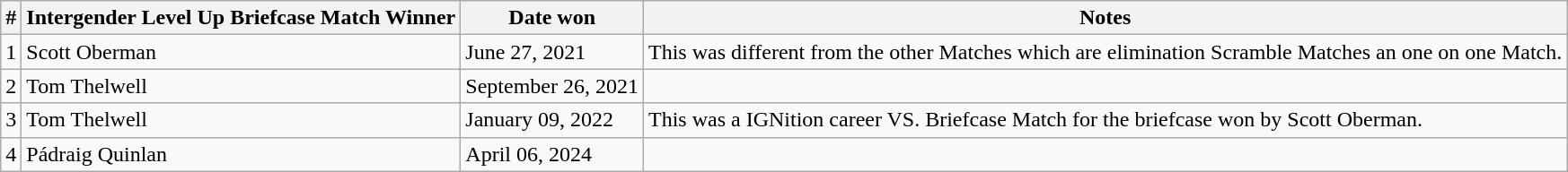<table class="wikitable sortable">
<tr>
<th>#</th>
<th>Intergender Level Up Briefcase Match Winner</th>
<th>Date won</th>
<th>Notes</th>
</tr>
<tr>
<td>1</td>
<td>Scott Oberman</td>
<td>June 27, 2021</td>
<td>This was different from the other Matches which are elimination Scramble Matches an one on one Match.</td>
</tr>
<tr>
<td>2</td>
<td>Tom Thelwell</td>
<td>September 26, 2021</td>
<td></td>
</tr>
<tr>
<td>3</td>
<td>Tom Thelwell</td>
<td>January 09, 2022</td>
<td>This was a IGNition career VS. Briefcase Match for the briefcase won by Scott Oberman.</td>
</tr>
<tr>
<td>4</td>
<td>Pádraig Quinlan</td>
<td>April 06, 2024</td>
<td></td>
</tr>
</table>
